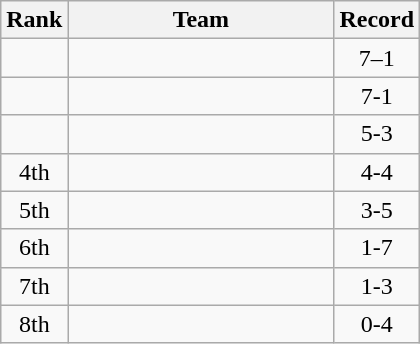<table class=wikitable style="text-align:center;">
<tr>
<th>Rank</th>
<th width=170>Team</th>
<th>Record</th>
</tr>
<tr>
<td></td>
<td align=left></td>
<td align=center>7–1</td>
</tr>
<tr>
<td></td>
<td align=left></td>
<td align=center>7-1</td>
</tr>
<tr>
<td></td>
<td align=left></td>
<td align=center>5-3</td>
</tr>
<tr>
<td>4th</td>
<td align=left></td>
<td align=center>4-4</td>
</tr>
<tr>
<td>5th</td>
<td align=left></td>
<td align=center>3-5</td>
</tr>
<tr>
<td>6th</td>
<td align=left></td>
<td align=center>1-7</td>
</tr>
<tr>
<td>7th</td>
<td align=left></td>
<td align=center>1-3</td>
</tr>
<tr>
<td>8th</td>
<td align=left></td>
<td align=center>0-4</td>
</tr>
</table>
